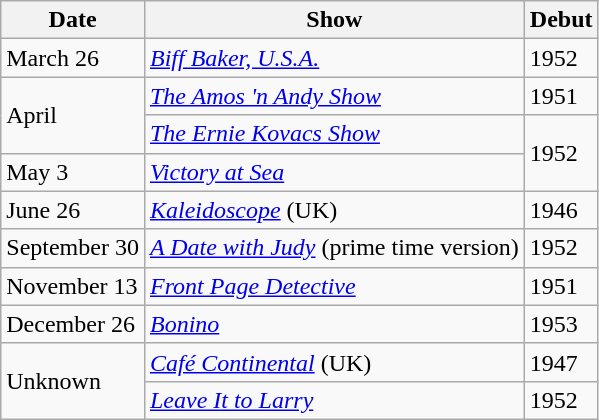<table class="wikitable">
<tr>
<th>Date</th>
<th>Show</th>
<th>Debut</th>
</tr>
<tr>
<td>March 26</td>
<td><em><a href='#'>Biff Baker, U.S.A.</a></em></td>
<td>1952</td>
</tr>
<tr>
<td rowspan="2">April</td>
<td><em><a href='#'>The Amos 'n Andy Show</a></em></td>
<td>1951</td>
</tr>
<tr>
<td><em><a href='#'>The Ernie Kovacs Show</a></em></td>
<td rowspan="2">1952</td>
</tr>
<tr>
<td>May 3</td>
<td><em><a href='#'>Victory at Sea</a></em></td>
</tr>
<tr>
<td>June 26</td>
<td><em><a href='#'>Kaleidoscope</a></em> (UK)</td>
<td>1946</td>
</tr>
<tr>
<td>September 30</td>
<td><em><a href='#'>A Date with Judy</a></em> (prime time version)</td>
<td>1952</td>
</tr>
<tr>
<td>November 13</td>
<td><em><a href='#'>Front Page Detective</a></em></td>
<td>1951</td>
</tr>
<tr>
<td>December 26</td>
<td><em><a href='#'>Bonino</a></em></td>
<td>1953</td>
</tr>
<tr>
<td rowspan="2">Unknown</td>
<td><em><a href='#'>Café Continental</a></em> (UK)</td>
<td>1947</td>
</tr>
<tr>
<td><em><a href='#'>Leave It to Larry</a></em></td>
<td>1952</td>
</tr>
</table>
